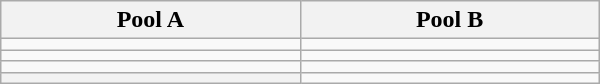<table class="wikitable" width=400>
<tr>
<th width=33%>Pool A</th>
<th width=33%>Pool B</th>
</tr>
<tr>
<td></td>
<td></td>
</tr>
<tr>
<td></td>
<td></td>
</tr>
<tr>
<td></td>
<td></td>
</tr>
<tr>
<th></th>
<td></td>
</tr>
</table>
